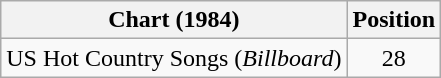<table class="wikitable">
<tr>
<th>Chart (1984)</th>
<th>Position</th>
</tr>
<tr>
<td>US Hot Country Songs (<em>Billboard</em>)</td>
<td align="center">28</td>
</tr>
</table>
